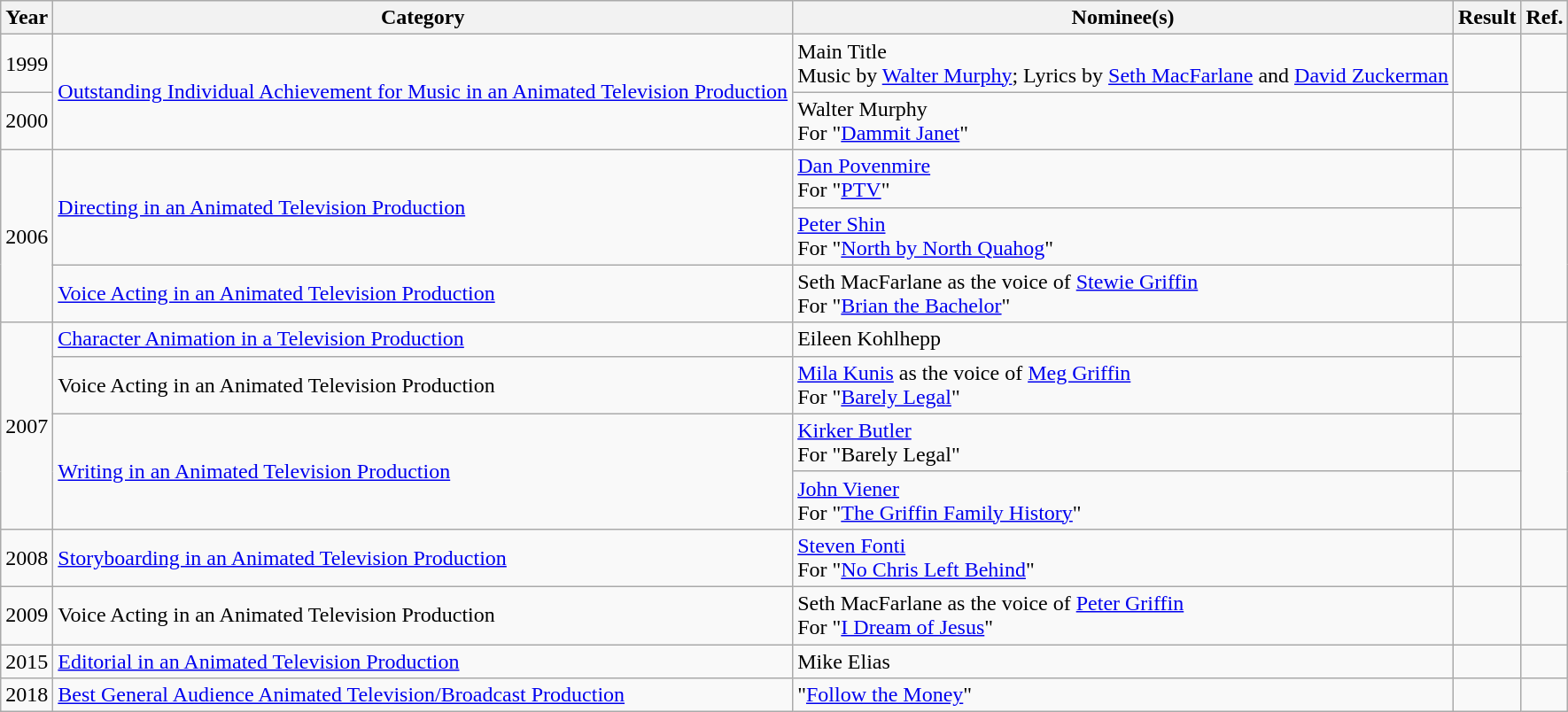<table class="wikitable">
<tr>
<th>Year</th>
<th>Category</th>
<th>Nominee(s)</th>
<th>Result</th>
<th>Ref.</th>
</tr>
<tr>
<td>1999</td>
<td rowspan="2"><a href='#'>Outstanding Individual Achievement for Music in an Animated Television Production</a></td>
<td>Main Title<br>Music by <a href='#'>Walter Murphy</a>; Lyrics by <a href='#'>Seth MacFarlane</a> and <a href='#'>David Zuckerman</a></td>
<td></td>
<td></td>
</tr>
<tr>
<td>2000</td>
<td>Walter Murphy<br>For "<a href='#'>Dammit Janet</a>"</td>
<td></td>
<td></td>
</tr>
<tr>
<td rowspan="3">2006</td>
<td rowspan="2"><a href='#'>Directing in an Animated Television Production</a></td>
<td><a href='#'>Dan Povenmire</a><br>For "<a href='#'>PTV</a>"</td>
<td></td>
<td rowspan="3"></td>
</tr>
<tr>
<td><a href='#'>Peter Shin</a><br>For "<a href='#'>North by North Quahog</a>"</td>
<td></td>
</tr>
<tr>
<td><a href='#'>Voice Acting in an Animated Television Production</a></td>
<td>Seth MacFarlane as the voice of <a href='#'>Stewie Griffin</a><br>For "<a href='#'>Brian the Bachelor</a>"</td>
<td></td>
</tr>
<tr>
<td rowspan="4">2007</td>
<td><a href='#'>Character Animation in a Television Production</a></td>
<td>Eileen Kohlhepp</td>
<td></td>
<td rowspan="4"></td>
</tr>
<tr>
<td>Voice Acting in an Animated Television Production</td>
<td><a href='#'>Mila Kunis</a> as the voice of <a href='#'>Meg Griffin</a><br>For "<a href='#'>Barely Legal</a>"</td>
<td></td>
</tr>
<tr>
<td rowspan="2"><a href='#'>Writing in an Animated Television Production</a></td>
<td><a href='#'>Kirker Butler</a><br>For "Barely Legal"</td>
<td></td>
</tr>
<tr>
<td><a href='#'>John Viener</a><br>For "<a href='#'>The Griffin Family History</a>"</td>
<td></td>
</tr>
<tr>
<td>2008</td>
<td><a href='#'>Storyboarding in an Animated Television Production</a></td>
<td><a href='#'>Steven Fonti</a><br>For "<a href='#'>No Chris Left Behind</a>"</td>
<td></td>
<td></td>
</tr>
<tr>
<td>2009</td>
<td>Voice Acting in an Animated Television Production</td>
<td>Seth MacFarlane as the voice of <a href='#'>Peter Griffin</a><br>For "<a href='#'>I Dream of Jesus</a>"</td>
<td></td>
<td></td>
</tr>
<tr>
<td>2015</td>
<td><a href='#'>Editorial in an Animated Television Production</a></td>
<td>Mike Elias</td>
<td></td>
<td></td>
</tr>
<tr>
<td>2018</td>
<td><a href='#'>Best General Audience Animated Television/Broadcast Production</a></td>
<td>"<a href='#'>Follow the Money</a>"</td>
<td></td>
<td></td>
</tr>
</table>
